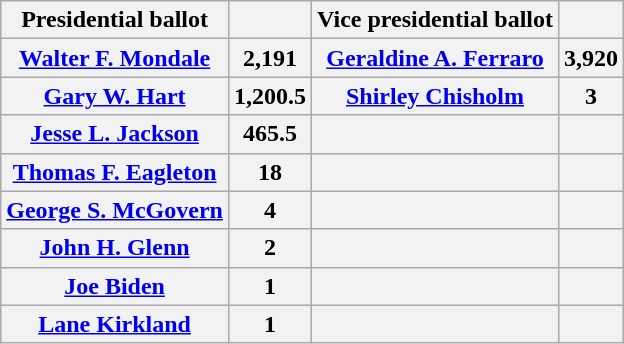<table class="wikitable" style="text-align:left">
<tr>
<th>Presidential ballot</th>
<th></th>
<th>Vice presidential ballot</th>
<th></th>
</tr>
<tr>
<th><a href='#'>Walter F. Mondale</a></th>
<th>2,191</th>
<th><a href='#'>Geraldine A. Ferraro</a></th>
<th>3,920</th>
</tr>
<tr>
<th><a href='#'>Gary W. Hart</a></th>
<th>1,200.5</th>
<th><a href='#'>Shirley Chisholm</a></th>
<th>3</th>
</tr>
<tr>
<th><a href='#'>Jesse L. Jackson</a></th>
<th>465.5</th>
<th></th>
<th></th>
</tr>
<tr>
<th><a href='#'>Thomas F. Eagleton</a></th>
<th>18</th>
<th></th>
<th></th>
</tr>
<tr>
<th><a href='#'>George S. McGovern</a></th>
<th>4</th>
<th></th>
<th></th>
</tr>
<tr>
<th><a href='#'>John H. Glenn</a></th>
<th>2</th>
<th></th>
<th></th>
</tr>
<tr>
<th><a href='#'>Joe Biden</a></th>
<th>1</th>
<th></th>
<th></th>
</tr>
<tr>
<th><a href='#'>Lane Kirkland</a></th>
<th>1</th>
<th></th>
<th></th>
</tr>
</table>
